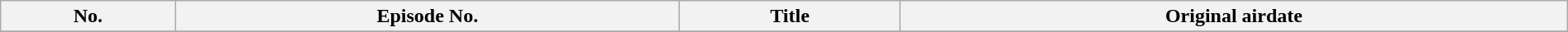<table class="wikitable plainrowheaders" style="width:100%; margin:auto;">
<tr>
<th>No.</th>
<th>Episode No.</th>
<th>Title</th>
<th>Original airdate</th>
</tr>
<tr>
</tr>
</table>
